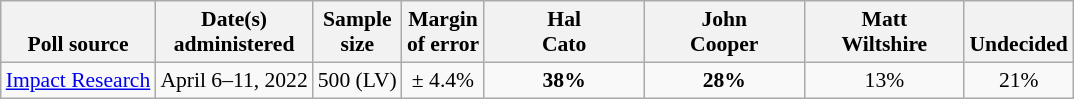<table class="wikitable" style="font-size:90%;text-align:center;">
<tr valign=bottom>
<th>Poll source</th>
<th>Date(s)<br>administered</th>
<th>Sample<br>size</th>
<th>Margin<br>of error</th>
<th style="width:100px;">Hal<br>Cato</th>
<th style="width:100px;">John<br>Cooper</th>
<th style="width:100px;">Matt<br>Wiltshire</th>
<th>Undecided</th>
</tr>
<tr>
<td style="text-align:left;"><a href='#'>Impact Research</a></td>
<td>April 6–11, 2022</td>
<td>500 (LV)</td>
<td>± 4.4%</td>
<td><strong>38%</strong></td>
<td><strong>28%</strong></td>
<td>13%</td>
<td>21%</td>
</tr>
</table>
